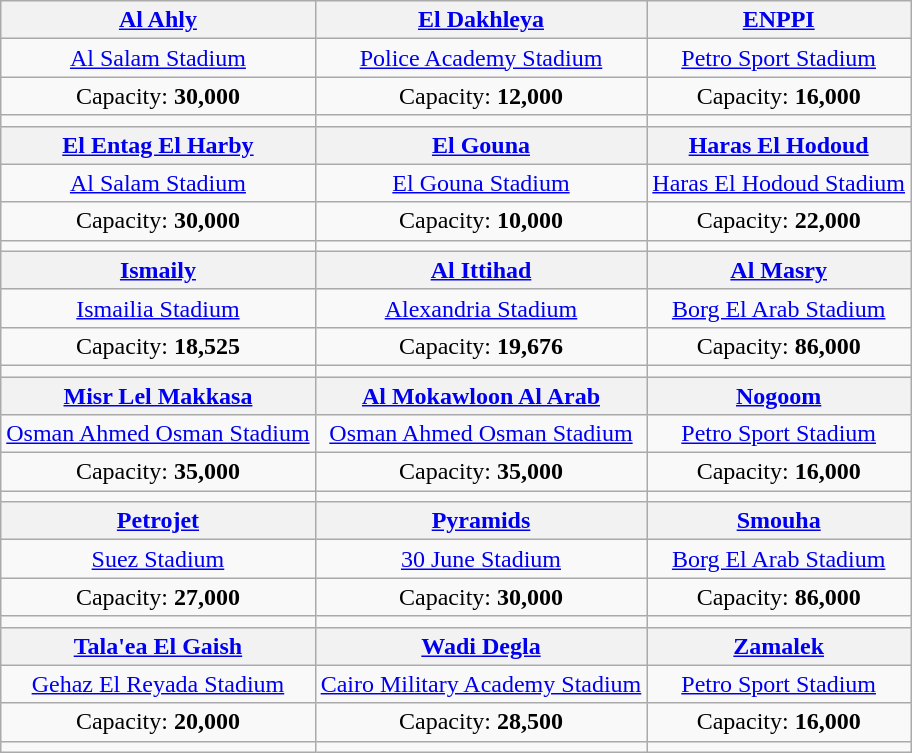<table class="wikitable" style="text-align:center">
<tr>
<th><a href='#'>Al Ahly</a></th>
<th><a href='#'>El Dakhleya</a></th>
<th><a href='#'>ENPPI</a></th>
</tr>
<tr>
<td><a href='#'>Al Salam Stadium</a></td>
<td><a href='#'>Police Academy Stadium</a></td>
<td><a href='#'>Petro Sport Stadium</a></td>
</tr>
<tr>
<td>Capacity: <strong>30,000</strong></td>
<td>Capacity: <strong>12,000</strong></td>
<td>Capacity: <strong>16,000</strong></td>
</tr>
<tr>
<td></td>
<td></td>
<td></td>
</tr>
<tr>
<th><a href='#'>El Entag El Harby</a></th>
<th><a href='#'>El Gouna</a></th>
<th><a href='#'>Haras El Hodoud</a></th>
</tr>
<tr>
<td><a href='#'>Al Salam Stadium</a></td>
<td><a href='#'>El Gouna Stadium</a></td>
<td><a href='#'>Haras El Hodoud Stadium</a></td>
</tr>
<tr>
<td>Capacity: <strong>30,000</strong></td>
<td>Capacity: <strong>10,000</strong></td>
<td>Capacity: <strong>22,000</strong></td>
</tr>
<tr>
<td></td>
<td></td>
<td></td>
</tr>
<tr>
<th><a href='#'>Ismaily</a></th>
<th><a href='#'>Al Ittihad</a></th>
<th><a href='#'>Al Masry</a></th>
</tr>
<tr>
<td><a href='#'>Ismailia Stadium</a></td>
<td><a href='#'>Alexandria Stadium</a></td>
<td><a href='#'>Borg El Arab Stadium</a></td>
</tr>
<tr>
<td>Capacity: <strong>18,525</strong></td>
<td>Capacity: <strong>19,676</strong></td>
<td>Capacity: <strong>86,000</strong></td>
</tr>
<tr>
<td></td>
<td></td>
<td></td>
</tr>
<tr>
<th><a href='#'>Misr Lel Makkasa</a></th>
<th><a href='#'>Al Mokawloon Al Arab</a></th>
<th><a href='#'>Nogoom</a></th>
</tr>
<tr>
<td><a href='#'>Osman Ahmed Osman Stadium</a></td>
<td><a href='#'>Osman Ahmed Osman Stadium</a></td>
<td><a href='#'>Petro Sport Stadium</a></td>
</tr>
<tr>
<td>Capacity: <strong>35,000</strong></td>
<td>Capacity: <strong>35,000</strong></td>
<td>Capacity: <strong>16,000</strong></td>
</tr>
<tr>
<td></td>
<td></td>
<td></td>
</tr>
<tr>
<th><a href='#'>Petrojet</a></th>
<th><a href='#'>Pyramids</a></th>
<th><a href='#'>Smouha</a></th>
</tr>
<tr>
<td><a href='#'>Suez Stadium</a></td>
<td><a href='#'>30 June Stadium</a></td>
<td><a href='#'>Borg El Arab Stadium</a></td>
</tr>
<tr>
<td>Capacity: <strong>27,000</strong></td>
<td>Capacity: <strong>30,000</strong></td>
<td>Capacity: <strong>86,000</strong></td>
</tr>
<tr>
<td></td>
<td></td>
<td></td>
</tr>
<tr>
<th><a href='#'>Tala'ea El Gaish</a></th>
<th><a href='#'>Wadi Degla</a></th>
<th><a href='#'>Zamalek</a></th>
</tr>
<tr>
<td><a href='#'>Gehaz El Reyada Stadium</a></td>
<td><a href='#'>Cairo Military Academy Stadium</a></td>
<td><a href='#'>Petro Sport Stadium</a></td>
</tr>
<tr>
<td>Capacity: <strong>20,000</strong></td>
<td>Capacity: <strong>28,500</strong></td>
<td>Capacity: <strong>16,000</strong></td>
</tr>
<tr>
<td></td>
<td></td>
<td></td>
</tr>
</table>
